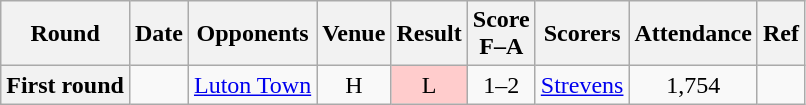<table class="wikitable plainrowheaders" style="text-align:center">
<tr>
<th scope="col">Round</th>
<th scope="col">Date</th>
<th scope="col">Opponents</th>
<th scope="col">Venue</th>
<th scope="col">Result</th>
<th scope="col">Score<br>F–A</th>
<th scope="col" class="unsortable">Scorers</th>
<th scope="col">Attendance</th>
<th scope="col" class="unsortable">Ref</th>
</tr>
<tr>
<th scope="row">First round</th>
<td align="left"></td>
<td align="left"><a href='#'>Luton Town</a></td>
<td>H</td>
<td style="background-color:#FFCCCC">L</td>
<td>1–2</td>
<td align="left"><a href='#'>Strevens</a></td>
<td>1,754</td>
<td></td>
</tr>
</table>
